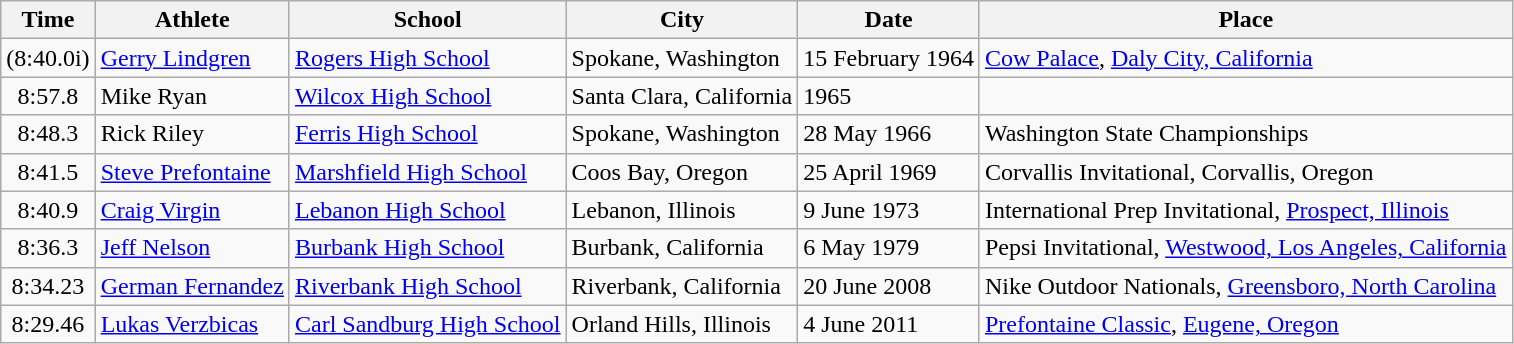<table class="wikitable">
<tr>
<th>Time</th>
<th>Athlete</th>
<th>School</th>
<th>City</th>
<th>Date</th>
<th>Place</th>
</tr>
<tr>
<td align="center">(8:40.0i)</td>
<td><a href='#'>Gerry Lindgren</a></td>
<td><a href='#'>Rogers High School</a></td>
<td>Spokane, Washington</td>
<td>15 February 1964</td>
<td><a href='#'>Cow Palace</a>, <a href='#'>Daly City, California</a></td>
</tr>
<tr>
<td align="center">8:57.8</td>
<td>Mike Ryan</td>
<td><a href='#'>Wilcox High School</a></td>
<td>Santa Clara, California</td>
<td>1965</td>
<td></td>
</tr>
<tr>
<td align="center">8:48.3</td>
<td>Rick Riley</td>
<td><a href='#'>Ferris High School</a></td>
<td>Spokane, Washington</td>
<td>28 May 1966</td>
<td>Washington State Championships</td>
</tr>
<tr>
<td align="center">8:41.5</td>
<td><a href='#'>Steve Prefontaine</a></td>
<td><a href='#'>Marshfield High School</a></td>
<td>Coos Bay, Oregon</td>
<td>25 April 1969</td>
<td>Corvallis Invitational, Corvallis, Oregon</td>
</tr>
<tr>
<td align="center">8:40.9</td>
<td><a href='#'>Craig Virgin</a></td>
<td><a href='#'>Lebanon High School</a></td>
<td>Lebanon, Illinois</td>
<td>9 June 1973</td>
<td>International Prep Invitational, <a href='#'>Prospect, Illinois</a></td>
</tr>
<tr>
<td align="center">8:36.3</td>
<td><a href='#'>Jeff Nelson</a></td>
<td><a href='#'>Burbank High School</a></td>
<td>Burbank, California</td>
<td>6 May 1979</td>
<td>Pepsi Invitational, <a href='#'>Westwood, Los Angeles, California</a></td>
</tr>
<tr>
<td align="center">8:34.23</td>
<td><a href='#'>German Fernandez</a></td>
<td><a href='#'>Riverbank High School</a></td>
<td>Riverbank, California</td>
<td>20 June 2008</td>
<td>Nike Outdoor Nationals, <a href='#'>Greensboro, North Carolina</a> </td>
</tr>
<tr>
<td align="center">8:29.46</td>
<td><a href='#'>Lukas Verzbicas</a></td>
<td><a href='#'>Carl Sandburg High School</a></td>
<td>Orland Hills, Illinois</td>
<td>4 June 2011</td>
<td><a href='#'>Prefontaine Classic</a>, <a href='#'>Eugene, Oregon</a> </td>
</tr>
</table>
